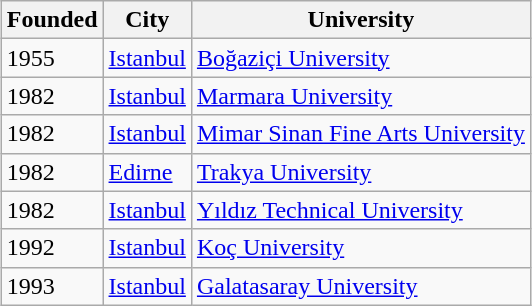<table class="wikitable sortable" style="margin:1px; border:1px solid #ccc;">
<tr style="text-align:left; vertical-align:top;" ">
<th>Founded</th>
<th>City</th>
<th>University</th>
</tr>
<tr>
<td>1955</td>
<td><a href='#'>Istanbul</a></td>
<td><a href='#'>Boğaziçi University</a></td>
</tr>
<tr>
<td>1982</td>
<td><a href='#'>Istanbul</a></td>
<td><a href='#'>Marmara University</a></td>
</tr>
<tr>
<td>1982</td>
<td><a href='#'>Istanbul</a></td>
<td><a href='#'>Mimar Sinan Fine Arts University</a></td>
</tr>
<tr>
<td>1982</td>
<td><a href='#'>Edirne</a></td>
<td><a href='#'>Trakya University</a></td>
</tr>
<tr>
<td>1982</td>
<td><a href='#'>Istanbul</a></td>
<td><a href='#'>Yıldız Technical University</a></td>
</tr>
<tr>
<td>1992</td>
<td><a href='#'>Istanbul</a></td>
<td><a href='#'>Koç University</a></td>
</tr>
<tr>
<td>1993</td>
<td><a href='#'>Istanbul</a></td>
<td><a href='#'>Galatasaray University</a></td>
</tr>
</table>
